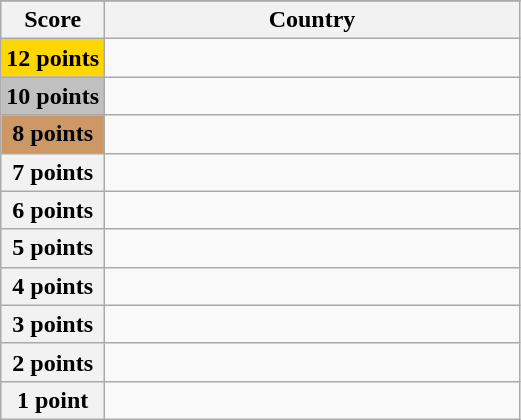<table class="wikitable">
<tr>
</tr>
<tr>
<th scope="col" width="20%">Score</th>
<th scope="col">Country</th>
</tr>
<tr>
<th scope="row" style="background:gold">12 points</th>
<td></td>
</tr>
<tr>
<th scope="row" style="background:silver">10 points</th>
<td></td>
</tr>
<tr>
<th scope="row" style="background:#CC9966">8 points</th>
<td></td>
</tr>
<tr>
<th scope="row">7 points</th>
<td></td>
</tr>
<tr>
<th scope="row">6 points</th>
<td></td>
</tr>
<tr>
<th scope="row">5 points</th>
<td></td>
</tr>
<tr>
<th scope="row">4 points</th>
<td></td>
</tr>
<tr>
<th scope="row">3 points</th>
<td></td>
</tr>
<tr>
<th scope="row">2 points</th>
<td></td>
</tr>
<tr>
<th scope="row">1 point</th>
<td></td>
</tr>
</table>
